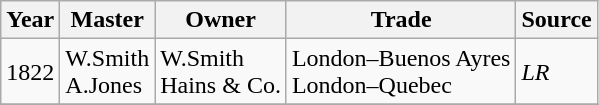<table class=" wikitable">
<tr>
<th>Year</th>
<th>Master</th>
<th>Owner</th>
<th>Trade</th>
<th>Source</th>
</tr>
<tr>
<td>1822</td>
<td>W.Smith<br>A.Jones</td>
<td>W.Smith<br>Hains & Co.</td>
<td>London–Buenos Ayres<br>London–Quebec</td>
<td><em>LR</em></td>
</tr>
<tr>
</tr>
</table>
